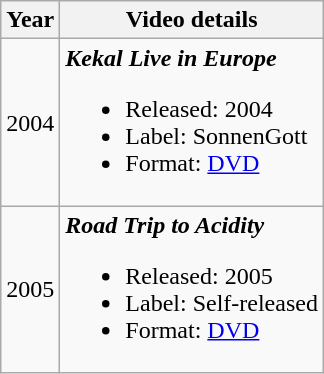<table class="wikitable">
<tr>
<th>Year</th>
<th>Video details</th>
</tr>
<tr>
<td>2004</td>
<td><strong><em>Kekal Live in Europe</em></strong><br><ul><li>Released: 2004</li><li>Label: SonnenGott</li><li>Format: <a href='#'>DVD</a></li></ul></td>
</tr>
<tr>
<td>2005</td>
<td><strong><em>Road Trip to Acidity</em></strong><br><ul><li>Released: 2005</li><li>Label: Self-released</li><li>Format: <a href='#'>DVD</a></li></ul></td>
</tr>
</table>
